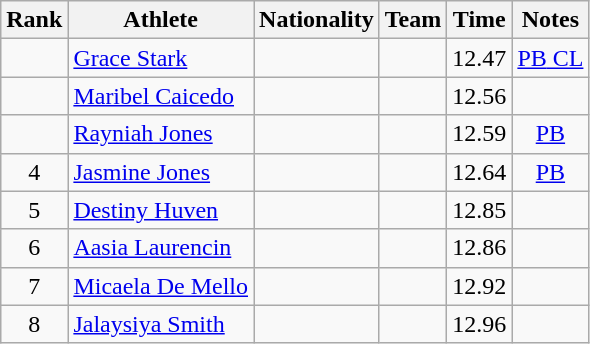<table class="wikitable sortable plainrowheaders" style="text-align:center">
<tr>
<th scope="col">Rank</th>
<th scope="col">Athlete</th>
<th scope="col">Nationality</th>
<th scope="col">Team</th>
<th scope="col">Time</th>
<th scope="col">Notes</th>
</tr>
<tr>
<td></td>
<td align=left><a href='#'>Grace Stark</a></td>
<td align=left></td>
<td></td>
<td>12.47</td>
<td><a href='#'><abbr>PB</abbr> CL</a></td>
</tr>
<tr>
<td></td>
<td align=left><a href='#'>Maribel Caicedo</a></td>
<td align=left></td>
<td></td>
<td>12.56</td>
<td></td>
</tr>
<tr>
<td></td>
<td align=left><a href='#'>Rayniah Jones</a></td>
<td align=left></td>
<td></td>
<td>12.59</td>
<td><a href='#'><abbr>PB</abbr></a></td>
</tr>
<tr>
<td>4</td>
<td align=left><a href='#'>Jasmine Jones</a></td>
<td align=left></td>
<td></td>
<td>12.64</td>
<td><a href='#'><abbr>PB</abbr></a></td>
</tr>
<tr>
<td>5</td>
<td align=left><a href='#'>Destiny Huven</a></td>
<td align=left></td>
<td></td>
<td>12.85</td>
<td></td>
</tr>
<tr>
<td>6</td>
<td align=left><a href='#'>Aasia Laurencin</a></td>
<td align=left></td>
<td></td>
<td>12.86</td>
<td></td>
</tr>
<tr>
<td>7</td>
<td align=left><a href='#'>Micaela De Mello</a></td>
<td align=left></td>
<td></td>
<td>12.92</td>
<td></td>
</tr>
<tr>
<td>8</td>
<td align=left><a href='#'>Jalaysiya Smith</a></td>
<td align=left></td>
<td></td>
<td>12.96</td>
<td></td>
</tr>
</table>
